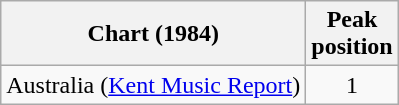<table class="wikitable">
<tr>
<th>Chart (1984)</th>
<th>Peak<br>position</th>
</tr>
<tr>
<td>Australia (<a href='#'>Kent Music Report</a>)</td>
<td style="text-align:center;">1</td>
</tr>
</table>
